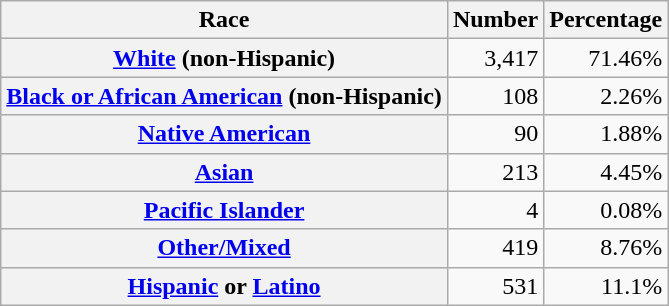<table class="wikitable" style="text-align:right">
<tr>
<th scope="col">Race</th>
<th scope="col">Number</th>
<th scope="col">Percentage</th>
</tr>
<tr>
<th scope="row"><a href='#'>White</a> (non-Hispanic)</th>
<td>3,417</td>
<td>71.46%</td>
</tr>
<tr>
<th scope="row"><a href='#'>Black or African American</a> (non-Hispanic)</th>
<td>108</td>
<td>2.26%</td>
</tr>
<tr>
<th scope="row"><a href='#'>Native American</a></th>
<td>90</td>
<td>1.88%</td>
</tr>
<tr>
<th scope="row"><a href='#'>Asian</a></th>
<td>213</td>
<td>4.45%</td>
</tr>
<tr>
<th scope="row"><a href='#'>Pacific Islander</a></th>
<td>4</td>
<td>0.08%</td>
</tr>
<tr>
<th scope="row"><a href='#'>Other/Mixed</a></th>
<td>419</td>
<td>8.76%</td>
</tr>
<tr>
<th scope="row"><a href='#'>Hispanic</a> or <a href='#'>Latino</a></th>
<td>531</td>
<td>11.1%</td>
</tr>
</table>
